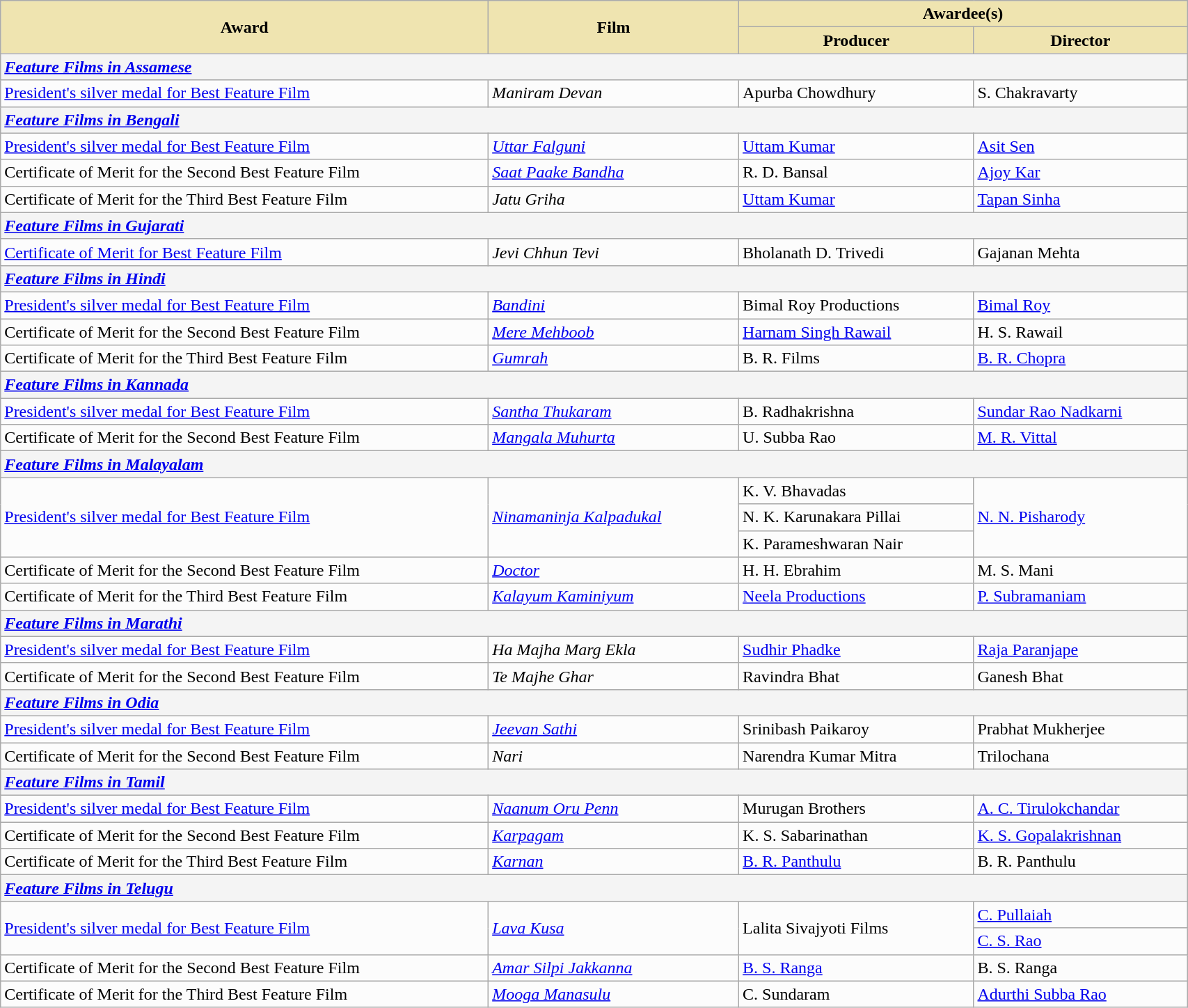<table class="wikitable sortable" style="width:90%">
<tr>
<th scope="col" rowspan="2" style="background-color:#EFE4B0;width:37%">Award</th>
<th scope="col" rowspan="2" style="background-color:#EFE4B0;width:19%">Film</th>
<th scope="col" colspan="2" style="background-color:#EFE4B0;width:34%">Awardee(s)</th>
</tr>
<tr>
<th scope="col" style="background-color:#EFE4B0;">Producer</th>
<th scope="col" style="background-color:#EFE4B0;">Director</th>
</tr>
<tr style="background-color:#F4F4F4">
<td colspan="4"><strong><em><a href='#'>Feature Films in Assamese</a></em></strong></td>
</tr>
<tr style="background-color:#FCFCFC">
<td><a href='#'>President's silver medal for Best Feature Film</a></td>
<td><em>Maniram Devan</em></td>
<td>Apurba Chowdhury</td>
<td>S. Chakravarty</td>
</tr>
<tr style="background-color:#F4F4F4">
<td colspan="4"><strong><em><a href='#'>Feature Films in Bengali</a></em></strong></td>
</tr>
<tr style="background-color:#FCFCFC">
<td><a href='#'>President's silver medal for Best Feature Film</a></td>
<td><em><a href='#'>Uttar Falguni</a></em></td>
<td><a href='#'>Uttam Kumar</a></td>
<td><a href='#'>Asit Sen</a></td>
</tr>
<tr style="background-color:#FCFCFC">
<td>Certificate of Merit for the Second Best Feature Film</td>
<td><em><a href='#'>Saat Paake Bandha</a></em></td>
<td>R. D. Bansal</td>
<td><a href='#'>Ajoy Kar</a></td>
</tr>
<tr style="background-color:#FCFCFC">
<td>Certificate of Merit for the Third Best Feature Film</td>
<td><em>Jatu Griha</em></td>
<td><a href='#'>Uttam Kumar</a></td>
<td><a href='#'>Tapan Sinha</a></td>
</tr>
<tr style="background-color:#F4F4F4">
<td colspan="4"><strong><em><a href='#'>Feature Films in Gujarati</a></em></strong></td>
</tr>
<tr style="background-color:#FCFCFC">
<td><a href='#'>Certificate of Merit for Best Feature Film</a></td>
<td><em>Jevi Chhun Tevi</em></td>
<td>Bholanath D. Trivedi</td>
<td>Gajanan Mehta</td>
</tr>
<tr style="background-color:#F4F4F4">
<td colspan="4"><strong><em><a href='#'>Feature Films in Hindi</a></em></strong></td>
</tr>
<tr style="background-color:#FCFCFC">
<td><a href='#'>President's silver medal for Best Feature Film</a></td>
<td><em><a href='#'>Bandini</a></em></td>
<td>Bimal Roy Productions</td>
<td><a href='#'>Bimal Roy</a></td>
</tr>
<tr style="background-color:#FCFCFC">
<td>Certificate of Merit for the Second Best Feature Film</td>
<td><em><a href='#'>Mere Mehboob</a></em></td>
<td><a href='#'>Harnam Singh Rawail</a></td>
<td>H. S. Rawail</td>
</tr>
<tr style="background-color:#FCFCFC">
<td>Certificate of Merit for the Third Best Feature Film</td>
<td><em><a href='#'>Gumrah</a></em></td>
<td>B. R. Films</td>
<td><a href='#'>B. R. Chopra</a></td>
</tr>
<tr style="background-color:#F4F4F4">
<td colspan="4"><strong><em><a href='#'>Feature Films in Kannada</a></em></strong></td>
</tr>
<tr style="background-color:#FCFCFC">
<td><a href='#'>President's silver medal for Best Feature Film</a></td>
<td><em><a href='#'>Santha Thukaram</a></em></td>
<td>B. Radhakrishna</td>
<td><a href='#'>Sundar Rao Nadkarni</a></td>
</tr>
<tr style="background-color:#FCFCFC">
<td>Certificate of Merit for the Second Best Feature Film</td>
<td><em><a href='#'>Mangala Muhurta</a></em></td>
<td>U. Subba Rao</td>
<td><a href='#'>M. R. Vittal</a></td>
</tr>
<tr style="background-color:#F4F4F4">
<td colspan="4"><strong><em><a href='#'>Feature Films in Malayalam</a></em></strong></td>
</tr>
<tr style="background-color:#FCFCFC">
<td rowspan="3"><a href='#'>President's silver medal for Best Feature Film</a></td>
<td rowspan="3"><em><a href='#'>Ninamaninja Kalpadukal</a></em></td>
<td>K. V. Bhavadas</td>
<td rowspan="3"><a href='#'>N. N. Pisharody</a></td>
</tr>
<tr style="background-color:#FCFCFC">
<td>N. K. Karunakara Pillai</td>
</tr>
<tr style="background-color:#FCFCFC">
<td>K. Parameshwaran Nair</td>
</tr>
<tr style="background-color:#FCFCFC">
<td>Certificate of Merit for the Second Best Feature Film</td>
<td><em><a href='#'>Doctor</a></em></td>
<td>H. H. Ebrahim</td>
<td>M. S. Mani</td>
</tr>
<tr style="background-color:#FCFCFC">
<td>Certificate of Merit for the Third Best Feature Film</td>
<td><em><a href='#'>Kalayum Kaminiyum</a></em></td>
<td><a href='#'>Neela Productions</a></td>
<td><a href='#'>P. Subramaniam</a></td>
</tr>
<tr style="background-color:#F4F4F4">
<td colspan="4"><strong><em><a href='#'>Feature Films in Marathi</a></em></strong></td>
</tr>
<tr style="background-color:#FCFCFC">
<td><a href='#'>President's silver medal for Best Feature Film</a></td>
<td><em>Ha Majha Marg Ekla</em></td>
<td><a href='#'>Sudhir Phadke</a></td>
<td><a href='#'>Raja Paranjape</a></td>
</tr>
<tr style="background-color:#FCFCFC">
<td>Certificate of Merit for the Second Best Feature Film</td>
<td><em>Te Majhe Ghar</em></td>
<td>Ravindra Bhat</td>
<td>Ganesh Bhat</td>
</tr>
<tr style="background-color:#F4F4F4">
<td colspan="4"><strong><em><a href='#'>Feature Films in Odia</a></em></strong></td>
</tr>
<tr style="background-color:#FCFCFC">
<td><a href='#'>President's silver medal for Best Feature Film</a></td>
<td><em><a href='#'>Jeevan Sathi</a></em></td>
<td>Srinibash Paikaroy</td>
<td>Prabhat Mukherjee</td>
</tr>
<tr style="background-color:#FCFCFC">
<td>Certificate of Merit for the Second Best Feature Film</td>
<td><em>Nari</em></td>
<td>Narendra Kumar Mitra</td>
<td>Trilochana</td>
</tr>
<tr style="background-color:#F4F4F4">
<td colspan="4"><strong><em><a href='#'>Feature Films in Tamil</a></em></strong></td>
</tr>
<tr style="background-color:#FCFCFC">
<td><a href='#'>President's silver medal for Best Feature Film</a></td>
<td><em><a href='#'>Naanum Oru Penn</a></em></td>
<td>Murugan Brothers</td>
<td><a href='#'>A. C. Tirulokchandar</a></td>
</tr>
<tr style="background-color:#FCFCFC">
<td>Certificate of Merit for the Second Best Feature Film</td>
<td><em><a href='#'>Karpagam</a></em></td>
<td>K. S. Sabarinathan</td>
<td><a href='#'>K. S. Gopalakrishnan</a></td>
</tr>
<tr style="background-color:#FCFCFC">
<td>Certificate of Merit for the Third Best Feature Film</td>
<td><em><a href='#'>Karnan</a></em></td>
<td><a href='#'>B. R. Panthulu</a></td>
<td>B. R. Panthulu</td>
</tr>
<tr style="background-color:#F4F4F4">
<td colspan="4"><strong><em><a href='#'>Feature Films in Telugu</a></em></strong></td>
</tr>
<tr style="background-color:#FCFCFC">
<td rowspan="2"><a href='#'>President's silver medal for Best Feature Film</a></td>
<td rowspan="2"><em><a href='#'>Lava Kusa</a></em></td>
<td rowspan="2">Lalita Sivajyoti Films</td>
<td><a href='#'>C. Pullaiah</a></td>
</tr>
<tr style="background-color:#FCFCFC">
<td><a href='#'>C. S. Rao</a></td>
</tr>
<tr style="background-color:#FCFCFC">
<td>Certificate of Merit for the Second Best Feature Film</td>
<td><em><a href='#'>Amar Silpi Jakkanna</a></em></td>
<td><a href='#'>B. S. Ranga</a></td>
<td>B. S. Ranga</td>
</tr>
<tr style="background-color:#FCFCFC">
<td>Certificate of Merit for the Third Best Feature Film</td>
<td><em><a href='#'>Mooga Manasulu</a></em></td>
<td>C. Sundaram</td>
<td><a href='#'>Adurthi Subba Rao</a></td>
</tr>
</table>
